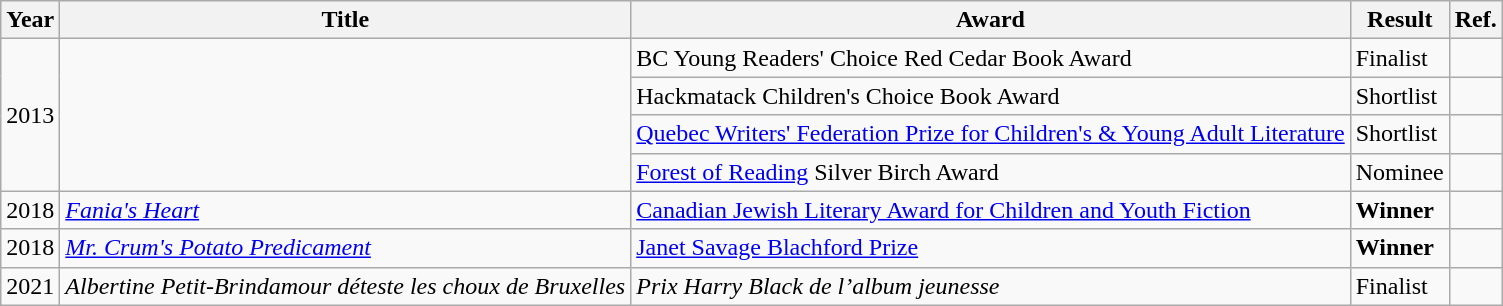<table class="wikitable sortable mw-collapsible">
<tr>
<th>Year</th>
<th>Title</th>
<th>Award</th>
<th>Result</th>
<th>Ref.</th>
</tr>
<tr>
<td rowspan="4">2013</td>
<td rowspan="4"></td>
<td>BC Young Readers' Choice Red Cedar Book Award</td>
<td>Finalist</td>
<td></td>
</tr>
<tr>
<td>Hackmatack Children's Choice Book Award</td>
<td>Shortlist</td>
<td></td>
</tr>
<tr>
<td><a href='#'>Quebec Writers' Federation Prize for Children's & Young Adult Literature</a></td>
<td>Shortlist</td>
<td></td>
</tr>
<tr>
<td><a href='#'>Forest of Reading</a> Silver Birch Award</td>
<td>Nominee</td>
<td></td>
</tr>
<tr>
<td>2018</td>
<td><em><a href='#'>Fania's Heart</a></em></td>
<td><a href='#'>Canadian Jewish Literary Award for Children and Youth Fiction</a></td>
<td><strong>Winner</strong></td>
<td></td>
</tr>
<tr>
<td>2018</td>
<td><em><a href='#'>Mr. Crum's Potato Predicament</a></em></td>
<td><a href='#'>Janet Savage Blachford Prize</a></td>
<td><strong>Winner</strong></td>
<td></td>
</tr>
<tr>
<td>2021</td>
<td><em>Albertine Petit-Brindamour déteste les choux de Bruxelles</em></td>
<td><em>Prix Harry Black de l’album jeunesse</em></td>
<td>Finalist</td>
<td></td>
</tr>
</table>
